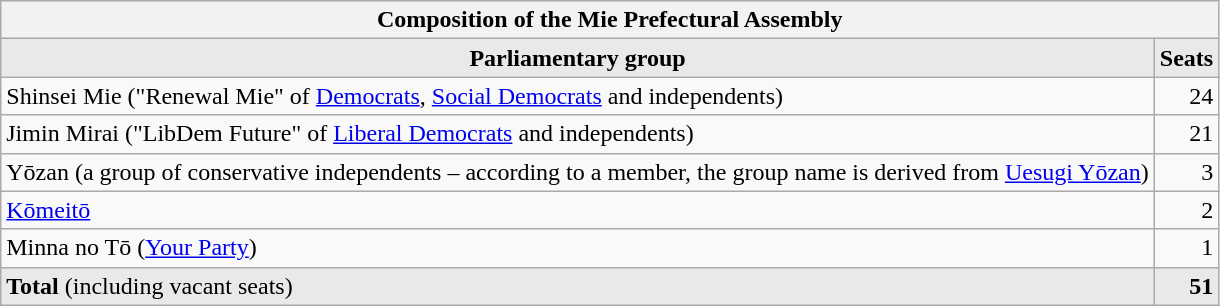<table class="wikitable">
<tr>
<th colspan="2">Composition of the Mie Prefectural Assembly</th>
</tr>
<tr>
<th style="background-color:#E9E9E9" align=left>Parliamentary group</th>
<th style="background-color:#E9E9E9" align=right>Seats</th>
</tr>
<tr>
<td align=left>Shinsei Mie ("Renewal Mie" of <a href='#'>Democrats</a>, <a href='#'>Social Democrats</a> and independents)</td>
<td align="right">24</td>
</tr>
<tr>
<td align=left>Jimin Mirai ("LibDem Future" of <a href='#'>Liberal Democrats</a> and independents)</td>
<td align="right">21</td>
</tr>
<tr>
<td align=left>Yōzan (a group of conservative independents – according to a member, the group name is derived from <a href='#'>Uesugi Yōzan</a>)</td>
<td align="right">3</td>
</tr>
<tr>
<td align=left><a href='#'>Kōmeitō</a></td>
<td align="right">2</td>
</tr>
<tr>
<td align=left>Minna no Tō (<a href='#'>Your Party</a>)</td>
<td align="right">1</td>
</tr>
<tr>
<td align=left style="background-color:#E9E9E9" align=left><strong>Total</strong> (including vacant seats)</td>
<td style="background-color:#E9E9E9" align=right><strong>51</strong></td>
</tr>
</table>
